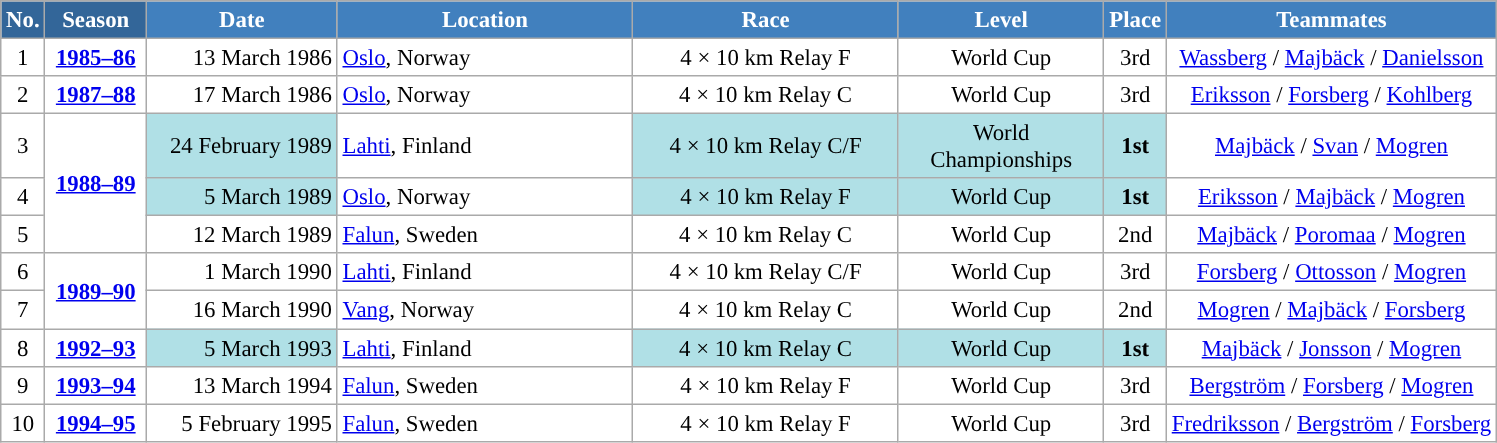<table class="wikitable sortable" style="font-size:95%; text-align:center; border:grey solid 1px; border-collapse:collapse; background:#ffffff;">
<tr style="background:#efefef;">
<th style="background-color:#369; color:white;">No.</th>
<th style="background-color:#369; color:white;">Season</th>
<th style="background-color:#4180be; color:white; width:120px;">Date</th>
<th style="background-color:#4180be; color:white; width:190px;">Location</th>
<th style="background-color:#4180be; color:white; width:170px;">Race</th>
<th style="background-color:#4180be; color:white; width:130px;">Level</th>
<th style="background-color:#4180be; color:white;">Place</th>
<th style="background-color:#4180be; color:white;">Teammates</th>
</tr>
<tr>
<td align=center>1</td>
<td rowspan=1 align=center><strong> <a href='#'>1985–86</a> </strong></td>
<td align=right>13 March 1986</td>
<td align=left> <a href='#'>Oslo</a>, Norway</td>
<td>4 × 10 km Relay F</td>
<td>World Cup</td>
<td>3rd</td>
<td><a href='#'>Wassberg</a> / <a href='#'>Majbäck</a> / <a href='#'>Danielsson</a></td>
</tr>
<tr>
<td align=center>2</td>
<td rowspan=1 align=center><strong> <a href='#'>1987–88</a> </strong></td>
<td align=right>17 March 1986</td>
<td align=left> <a href='#'>Oslo</a>, Norway</td>
<td>4 × 10 km Relay C</td>
<td>World Cup</td>
<td>3rd</td>
<td><a href='#'>Eriksson</a> / <a href='#'>Forsberg</a> / <a href='#'>Kohlberg</a></td>
</tr>
<tr>
<td align=center>3</td>
<td rowspan=3 align=center><strong><a href='#'>1988–89</a></strong></td>
<td bgcolor="#BOEOE6" align=right>24 February 1989</td>
<td align=left> <a href='#'>Lahti</a>, Finland</td>
<td bgcolor="#BOEOE6">4 × 10 km Relay C/F</td>
<td bgcolor="#BOEOE6">World Championships</td>
<td bgcolor="#BOEOE6"><strong>1st</strong></td>
<td><a href='#'>Majbäck</a> / <a href='#'>Svan</a> / <a href='#'>Mogren</a></td>
</tr>
<tr>
<td align=center>4</td>
<td bgcolor="#BOEOE6" align=right>5 March 1989</td>
<td align=left> <a href='#'>Oslo</a>, Norway</td>
<td bgcolor="#BOEOE6">4 × 10 km Relay F</td>
<td bgcolor="#BOEOE6">World Cup</td>
<td bgcolor="#BOEOE6"><strong>1st</strong></td>
<td><a href='#'>Eriksson</a> / <a href='#'>Majbäck</a> / <a href='#'>Mogren</a></td>
</tr>
<tr>
<td align=center>5</td>
<td align=right>12 March 1989</td>
<td align=left> <a href='#'>Falun</a>, Sweden</td>
<td>4 × 10 km Relay C</td>
<td>World Cup</td>
<td>2nd</td>
<td><a href='#'>Majbäck</a> / <a href='#'>Poromaa</a> / <a href='#'>Mogren</a></td>
</tr>
<tr>
<td align=center>6</td>
<td rowspan=2 align=center><strong> <a href='#'>1989–90</a> </strong></td>
<td align=right>1 March 1990</td>
<td align=left> <a href='#'>Lahti</a>, Finland</td>
<td>4 × 10 km Relay C/F</td>
<td>World Cup</td>
<td>3rd</td>
<td><a href='#'>Forsberg</a> / <a href='#'>Ottosson</a> / <a href='#'>Mogren</a></td>
</tr>
<tr>
<td align=center>7</td>
<td align=right>16 March 1990</td>
<td align=left> <a href='#'>Vang</a>, Norway</td>
<td>4 × 10 km Relay C</td>
<td>World Cup</td>
<td>2nd</td>
<td><a href='#'>Mogren</a> / <a href='#'>Majbäck</a> / <a href='#'>Forsberg</a></td>
</tr>
<tr>
<td align=center>8</td>
<td rowspan=1 align=center><strong><a href='#'>1992–93</a></strong></td>
<td bgcolor="#BOEOE6" align=right>5 March 1993</td>
<td align=left> <a href='#'>Lahti</a>, Finland</td>
<td bgcolor="#BOEOE6">4 × 10 km Relay C</td>
<td bgcolor="#BOEOE6">World Cup</td>
<td bgcolor="#BOEOE6"><strong>1st</strong></td>
<td><a href='#'>Majbäck</a> / <a href='#'>Jonsson</a> / <a href='#'>Mogren</a></td>
</tr>
<tr>
<td align=center>9</td>
<td rowspan=1 align=center><strong> <a href='#'>1993–94</a> </strong></td>
<td align=right>13 March 1994</td>
<td align=left> <a href='#'>Falun</a>, Sweden</td>
<td>4 × 10 km Relay F</td>
<td>World Cup</td>
<td>3rd</td>
<td><a href='#'>Bergström</a> / <a href='#'>Forsberg</a> / <a href='#'>Mogren</a></td>
</tr>
<tr>
<td align=center>10</td>
<td rowspan=1 align=center><strong> <a href='#'>1994–95</a> </strong></td>
<td align=right>5 February 1995</td>
<td align=left> <a href='#'>Falun</a>, Sweden</td>
<td>4 × 10 km Relay F</td>
<td>World Cup</td>
<td>3rd</td>
<td><a href='#'>Fredriksson</a> / <a href='#'>Bergström</a> / <a href='#'>Forsberg</a></td>
</tr>
</table>
